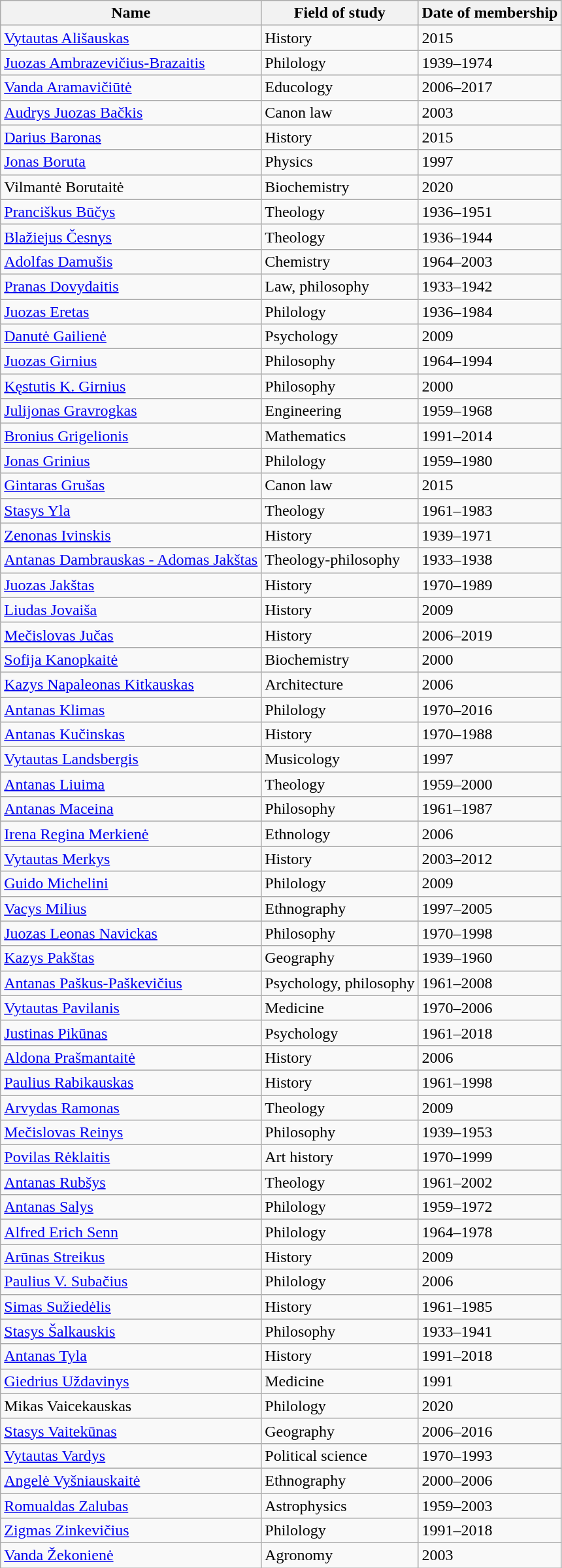<table class="wikitable sortable">
<tr>
<th>Name</th>
<th>Field of study</th>
<th>Date of membership</th>
</tr>
<tr -->
<td><a href='#'>Vytautas Ališauskas</a></td>
<td>History</td>
<td>2015</td>
</tr>
<tr -->
<td><a href='#'>Juozas Ambrazevičius-Brazaitis</a></td>
<td>Philology</td>
<td>1939–1974</td>
</tr>
<tr -->
<td><a href='#'>Vanda Aramavičiūtė</a></td>
<td>Educology</td>
<td>2006–2017</td>
</tr>
<tr -->
<td><a href='#'>Audrys Juozas Bačkis</a></td>
<td>Canon law</td>
<td>2003</td>
</tr>
<tr -->
<td><a href='#'>Darius Baronas</a></td>
<td>History</td>
<td>2015</td>
</tr>
<tr -->
<td><a href='#'>Jonas Boruta</a></td>
<td>Physics</td>
<td>1997</td>
</tr>
<tr>
<td>Vilmantė Borutaitė</td>
<td>Biochemistry</td>
<td>2020</td>
</tr>
<tr -->
<td><a href='#'>Pranciškus Būčys</a></td>
<td>Theology</td>
<td>1936–1951</td>
</tr>
<tr -->
<td><a href='#'>Blažiejus Česnys</a></td>
<td>Theology</td>
<td>1936–1944</td>
</tr>
<tr -->
<td><a href='#'>Adolfas Damušis</a></td>
<td>Chemistry</td>
<td>1964–2003</td>
</tr>
<tr -->
<td><a href='#'>Pranas Dovydaitis</a></td>
<td>Law, philosophy</td>
<td>1933–1942</td>
</tr>
<tr -->
<td><a href='#'>Juozas Eretas</a></td>
<td>Philology</td>
<td>1936–1984</td>
</tr>
<tr -->
<td><a href='#'>Danutė Gailienė</a></td>
<td>Psychology</td>
<td>2009</td>
</tr>
<tr -->
<td><a href='#'>Juozas Girnius</a></td>
<td>Philosophy</td>
<td>1964–1994</td>
</tr>
<tr -->
<td><a href='#'>Kęstutis K. Girnius</a></td>
<td>Philosophy</td>
<td>2000</td>
</tr>
<tr -->
<td><a href='#'>Julijonas Gravrogkas</a></td>
<td>Engineering</td>
<td>1959–1968</td>
</tr>
<tr -->
<td><a href='#'>Bronius Grigelionis</a></td>
<td>Mathematics</td>
<td>1991–2014</td>
</tr>
<tr -->
<td><a href='#'>Jonas Grinius</a></td>
<td>Philology</td>
<td>1959–1980</td>
</tr>
<tr -->
<td><a href='#'>Gintaras Grušas</a></td>
<td>Canon law</td>
<td>2015</td>
</tr>
<tr -->
<td><a href='#'>Stasys Yla</a></td>
<td>Theology</td>
<td>1961–1983</td>
</tr>
<tr -->
<td><a href='#'>Zenonas Ivinskis</a></td>
<td>History</td>
<td>1939–1971</td>
</tr>
<tr -->
<td><a href='#'>Antanas Dambrauskas - Adomas Jakštas</a></td>
<td>Theology-philosophy</td>
<td>1933–1938</td>
</tr>
<tr -->
<td><a href='#'>Juozas Jakštas</a></td>
<td>History</td>
<td>1970–1989</td>
</tr>
<tr -->
<td><a href='#'>Liudas Jovaiša</a></td>
<td>History</td>
<td>2009</td>
</tr>
<tr -->
<td><a href='#'>Mečislovas Jučas</a></td>
<td>History</td>
<td>2006–2019</td>
</tr>
<tr -->
<td><a href='#'>Sofija Kanopkaitė</a></td>
<td>Biochemistry</td>
<td>2000</td>
</tr>
<tr -->
<td><a href='#'>Kazys Napaleonas Kitkauskas</a></td>
<td>Architecture</td>
<td>2006</td>
</tr>
<tr -->
<td><a href='#'>Antanas Klimas</a></td>
<td>Philology</td>
<td>1970–2016</td>
</tr>
<tr -->
<td><a href='#'>Antanas Kučinskas</a></td>
<td>History</td>
<td>1970–1988</td>
</tr>
<tr -->
<td><a href='#'>Vytautas Landsbergis</a></td>
<td>Musicology</td>
<td>1997</td>
</tr>
<tr -->
<td><a href='#'>Antanas Liuima</a></td>
<td>Theology</td>
<td>1959–2000</td>
</tr>
<tr -->
<td><a href='#'>Antanas Maceina</a></td>
<td>Philosophy</td>
<td>1961–1987</td>
</tr>
<tr -->
<td><a href='#'>Irena Regina Merkienė</a></td>
<td>Ethnology</td>
<td>2006</td>
</tr>
<tr -->
<td><a href='#'>Vytautas Merkys</a></td>
<td>History</td>
<td>2003–2012</td>
</tr>
<tr -->
<td><a href='#'>Guido Michelini</a></td>
<td>Philology</td>
<td>2009</td>
</tr>
<tr -->
<td><a href='#'>Vacys Milius</a></td>
<td>Ethnography</td>
<td>1997–2005</td>
</tr>
<tr -->
<td><a href='#'>Juozas Leonas Navickas</a></td>
<td>Philosophy</td>
<td>1970–1998</td>
</tr>
<tr -->
<td><a href='#'>Kazys Pakštas</a></td>
<td>Geography</td>
<td>1939–1960</td>
</tr>
<tr -->
<td><a href='#'>Antanas Paškus-Paškevičius</a></td>
<td>Psychology, philosophy</td>
<td>1961–2008</td>
</tr>
<tr -->
<td><a href='#'>Vytautas Pavilanis</a></td>
<td>Medicine</td>
<td>1970–2006</td>
</tr>
<tr -->
<td><a href='#'>Justinas Pikūnas</a></td>
<td>Psychology</td>
<td>1961–2018</td>
</tr>
<tr -->
<td><a href='#'>Aldona Prašmantaitė</a></td>
<td>History</td>
<td>2006</td>
</tr>
<tr -->
<td><a href='#'>Paulius Rabikauskas</a></td>
<td>History</td>
<td>1961–1998</td>
</tr>
<tr -->
<td><a href='#'>Arvydas Ramonas</a></td>
<td>Theology</td>
<td>2009</td>
</tr>
<tr -->
<td><a href='#'>Mečislovas Reinys</a></td>
<td>Philosophy</td>
<td>1939–1953</td>
</tr>
<tr -->
<td><a href='#'>Povilas Rėklaitis</a></td>
<td>Art history</td>
<td>1970–1999</td>
</tr>
<tr -->
<td><a href='#'>Antanas Rubšys</a></td>
<td>Theology</td>
<td>1961–2002</td>
</tr>
<tr -->
<td><a href='#'>Antanas Salys</a></td>
<td>Philology</td>
<td>1959–1972</td>
</tr>
<tr -->
<td><a href='#'>Alfred Erich Senn</a></td>
<td>Philology</td>
<td>1964–1978</td>
</tr>
<tr -->
<td><a href='#'>Arūnas Streikus</a></td>
<td>History</td>
<td>2009</td>
</tr>
<tr -->
<td><a href='#'>Paulius V. Subačius</a></td>
<td>Philology</td>
<td>2006</td>
</tr>
<tr -->
<td><a href='#'>Simas Sužiedėlis</a></td>
<td>History</td>
<td>1961–1985</td>
</tr>
<tr -->
<td><a href='#'>Stasys Šalkauskis</a></td>
<td>Philosophy</td>
<td>1933–1941</td>
</tr>
<tr -->
<td><a href='#'>Antanas Tyla</a></td>
<td>History</td>
<td>1991–2018</td>
</tr>
<tr -->
<td><a href='#'>Giedrius Uždavinys</a></td>
<td>Medicine</td>
<td>1991</td>
</tr>
<tr>
<td>Mikas Vaicekauskas</td>
<td>Philology</td>
<td>2020</td>
</tr>
<tr -->
<td><a href='#'>Stasys Vaitekūnas</a></td>
<td>Geography</td>
<td>2006–2016</td>
</tr>
<tr -->
<td><a href='#'>Vytautas Vardys</a></td>
<td>Political science</td>
<td>1970–1993</td>
</tr>
<tr -->
<td><a href='#'>Angelė Vyšniauskaitė</a></td>
<td>Ethnography</td>
<td>2000–2006</td>
</tr>
<tr -->
<td><a href='#'>Romualdas Zalubas</a></td>
<td>Astrophysics</td>
<td>1959–2003</td>
</tr>
<tr -->
<td><a href='#'>Zigmas Zinkevičius</a></td>
<td>Philology</td>
<td>1991–2018</td>
</tr>
<tr -->
<td><a href='#'>Vanda Žekonienė</a></td>
<td>Agronomy</td>
<td>2003</td>
</tr>
</table>
